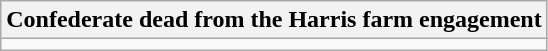<table class="wikitable floatright">
<tr>
<th bgcolor="#c0c0c0">Confederate dead from the Harris farm engagement</th>
</tr>
<tr>
<td></td>
</tr>
</table>
